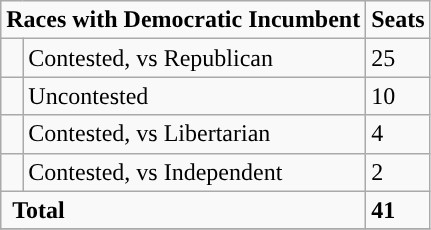<table class="wikitable">
<tr>
<td colspan="2" rowspan="1" align="center"><strong>Races with Democratic Incumbent</strong></td>
<td valign="top"><strong>Seats</strong><br></td>
</tr>
<tr>
<td style="background-color:"> </td>
<td>Contested, vs Republican</td>
<td>25</td>
</tr>
<tr>
<td style="background-color:"> </td>
<td>Uncontested</td>
<td>10</td>
</tr>
<tr>
<td style="background-color:"> </td>
<td>Contested, vs Libertarian</td>
<td>4</td>
</tr>
<tr>
<td style="background-color:"> </td>
<td>Contested, vs Independent</td>
<td>2</td>
</tr>
<tr>
<td colspan="2" rowspan="1"> <strong>Total</strong><br></td>
<td><strong>41</strong></td>
</tr>
<tr>
</tr>
</table>
